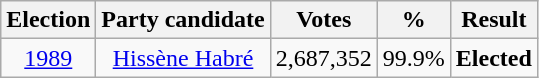<table class="wikitable" style="text-align:center">
<tr>
<th>Election</th>
<th>Party candidate</th>
<th>Votes</th>
<th>%</th>
<th>Result</th>
</tr>
<tr>
<td><a href='#'>1989</a> </td>
<td><a href='#'>Hissène Habré</a></td>
<td>2,687,352</td>
<td>99.9%</td>
<td><strong>Elected</strong> </td>
</tr>
</table>
